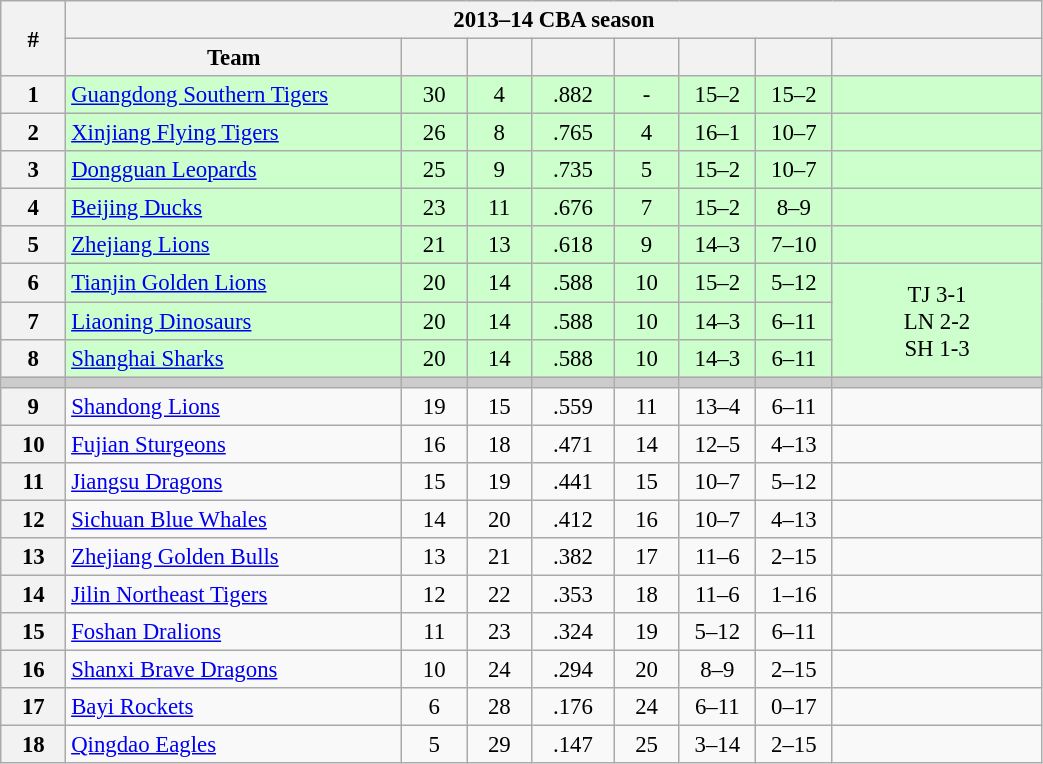<table class="wikitable" width="55%" style="font-size:95%;">
<tr>
<th width="3%" rowspan=2>#</th>
<th colspan="8" style="text-align:center;">2013–14 CBA season</th>
</tr>
<tr style="text-align:center;">
<th width="16%">Team</th>
<th width="3%"></th>
<th width="3%"></th>
<th width="3%"></th>
<th width="3%"></th>
<th width="3%"></th>
<th width="3%"></th>
<th width="10%"></th>
</tr>
<tr style="text-align:center;background: #ccffcc;">
<th>1</th>
<td style="text-align:left;"><a href='#'>Guangdong Southern Tigers</a></td>
<td>30</td>
<td>4</td>
<td>.882</td>
<td>-</td>
<td>15–2</td>
<td>15–2</td>
<td></td>
</tr>
<tr style="text-align:center;background: #ccffcc;">
<th>2</th>
<td style="text-align:left;"><a href='#'>Xinjiang Flying Tigers</a></td>
<td>26</td>
<td>8</td>
<td>.765</td>
<td>4</td>
<td>16–1</td>
<td>10–7</td>
<td></td>
</tr>
<tr style="text-align:center;background: #ccffcc;">
<th>3</th>
<td style="text-align:left;"><a href='#'>Dongguan Leopards</a></td>
<td>25</td>
<td>9</td>
<td>.735</td>
<td>5</td>
<td>15–2</td>
<td>10–7</td>
<td></td>
</tr>
<tr style="text-align:center;background: #ccffcc;">
<th>4</th>
<td style="text-align:left;"><a href='#'>Beijing Ducks</a></td>
<td>23</td>
<td>11</td>
<td>.676</td>
<td>7</td>
<td>15–2</td>
<td>8–9</td>
<td></td>
</tr>
<tr style="text-align:center;background: #ccffcc;">
<th>5</th>
<td style="text-align:left;"><a href='#'>Zhejiang Lions</a></td>
<td>21</td>
<td>13</td>
<td>.618</td>
<td>9</td>
<td>14–3</td>
<td>7–10</td>
<td></td>
</tr>
<tr style="text-align:center;background: #ccffcc;">
<th>6</th>
<td style="text-align:left;"><a href='#'>Tianjin Golden Lions</a></td>
<td>20</td>
<td>14</td>
<td>.588</td>
<td>10</td>
<td>15–2</td>
<td>5–12</td>
<td rowspan=3>TJ 3-1<br>LN 2-2<br>SH 1-3</td>
</tr>
<tr style="text-align:center;background: #ccffcc;">
<th>7</th>
<td style="text-align:left;"><a href='#'>Liaoning Dinosaurs</a></td>
<td>20</td>
<td>14</td>
<td>.588</td>
<td>10</td>
<td>14–3</td>
<td>6–11</td>
</tr>
<tr style="text-align:center;background: #ccffcc;">
<th>8</th>
<td style="text-align:left;"><a href='#'>Shanghai Sharks</a></td>
<td>20</td>
<td>14</td>
<td>.588</td>
<td>10</td>
<td>14–3</td>
<td>6–11</td>
</tr>
<tr style="background-color:#cccccc;">
<td></td>
<td></td>
<td></td>
<td></td>
<td></td>
<td></td>
<td></td>
<td></td>
<td></td>
</tr>
<tr style="text-align:center;">
<th>9</th>
<td style="text-align:left;"><a href='#'>Shandong Lions</a></td>
<td>19</td>
<td>15</td>
<td>.559</td>
<td>11</td>
<td>13–4</td>
<td>6–11</td>
<td></td>
</tr>
<tr style="text-align:center;">
<th>10</th>
<td style="text-align:left;"><a href='#'>Fujian Sturgeons</a></td>
<td>16</td>
<td>18</td>
<td>.471</td>
<td>14</td>
<td>12–5</td>
<td>4–13</td>
<td></td>
</tr>
<tr style="text-align:center;">
<th>11</th>
<td style="text-align:left;"><a href='#'>Jiangsu Dragons</a></td>
<td>15</td>
<td>19</td>
<td>.441</td>
<td>15</td>
<td>10–7</td>
<td>5–12</td>
<td></td>
</tr>
<tr style="text-align:center;">
<th>12</th>
<td style="text-align:left;"><a href='#'>Sichuan Blue Whales</a></td>
<td>14</td>
<td>20</td>
<td>.412</td>
<td>16</td>
<td>10–7</td>
<td>4–13</td>
<td></td>
</tr>
<tr style="text-align:center;">
<th>13</th>
<td style="text-align:left;"><a href='#'>Zhejiang Golden Bulls</a></td>
<td>13</td>
<td>21</td>
<td>.382</td>
<td>17</td>
<td>11–6</td>
<td>2–15</td>
<td></td>
</tr>
<tr style="text-align:center;">
<th>14</th>
<td style="text-align:left;"><a href='#'>Jilin Northeast Tigers</a></td>
<td>12</td>
<td>22</td>
<td>.353</td>
<td>18</td>
<td>11–6</td>
<td>1–16</td>
<td></td>
</tr>
<tr style="text-align:center;">
<th>15</th>
<td style="text-align:left;"><a href='#'>Foshan Dralions</a></td>
<td>11</td>
<td>23</td>
<td>.324</td>
<td>19</td>
<td>5–12</td>
<td>6–11</td>
<td></td>
</tr>
<tr style="text-align:center;">
<th>16</th>
<td style="text-align:left;"><a href='#'>Shanxi Brave Dragons</a></td>
<td>10</td>
<td>24</td>
<td>.294</td>
<td>20</td>
<td>8–9</td>
<td>2–15</td>
<td></td>
</tr>
<tr style="text-align:center;">
<th>17</th>
<td style="text-align:left;"><a href='#'>Bayi Rockets</a></td>
<td>6</td>
<td>28</td>
<td>.176</td>
<td>24</td>
<td>6–11</td>
<td>0–17</td>
<td></td>
</tr>
<tr style="text-align:center;">
<th>18</th>
<td style="text-align:left;"><a href='#'>Qingdao Eagles</a></td>
<td>5</td>
<td>29</td>
<td>.147</td>
<td>25</td>
<td>3–14</td>
<td>2–15</td>
<td></td>
</tr>
</table>
